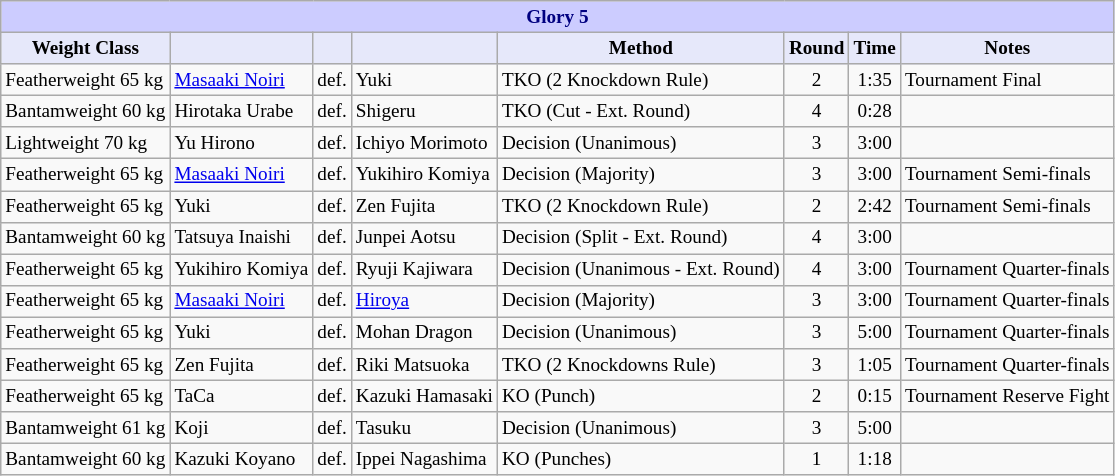<table class="wikitable" style="font-size: 80%;">
<tr>
<th colspan="8" style="background-color: #ccf; color: #000080; text-align: center;"><strong>Glory 5</strong></th>
</tr>
<tr>
<th colspan="1" style="background-color: #E6E8FA; color: #000000; text-align: center;">Weight Class</th>
<th colspan="1" style="background-color: #E6E8FA; color: #000000; text-align: center;"></th>
<th colspan="1" style="background-color: #E6E8FA; color: #000000; text-align: center;"></th>
<th colspan="1" style="background-color: #E6E8FA; color: #000000; text-align: center;"></th>
<th colspan="1" style="background-color: #E6E8FA; color: #000000; text-align: center;">Method</th>
<th colspan="1" style="background-color: #E6E8FA; color: #000000; text-align: center;">Round</th>
<th colspan="1" style="background-color: #E6E8FA; color: #000000; text-align: center;">Time</th>
<th colspan="1" style="background-color: #E6E8FA; color: #000000; text-align: center;">Notes</th>
</tr>
<tr>
<td>Featherweight 65 kg</td>
<td> <a href='#'>Masaaki Noiri</a></td>
<td align=center>def.</td>
<td> Yuki</td>
<td>TKO (2 Knockdown Rule)</td>
<td align=center>2</td>
<td align=center>1:35</td>
<td>Tournament Final</td>
</tr>
<tr>
<td>Bantamweight 60 kg</td>
<td> Hirotaka Urabe</td>
<td align=center>def.</td>
<td> Shigeru</td>
<td>TKO (Cut - Ext. Round)</td>
<td align=center>4</td>
<td align=center>0:28</td>
<td></td>
</tr>
<tr>
<td>Lightweight 70 kg</td>
<td> Yu Hirono</td>
<td align=center>def.</td>
<td> Ichiyo Morimoto</td>
<td>Decision (Unanimous)</td>
<td align=center>3</td>
<td align=center>3:00</td>
<td></td>
</tr>
<tr>
<td>Featherweight 65 kg</td>
<td> <a href='#'>Masaaki Noiri</a></td>
<td align=center>def.</td>
<td> Yukihiro Komiya</td>
<td>Decision (Majority)</td>
<td align=center>3</td>
<td align=center>3:00</td>
<td>Tournament Semi-finals</td>
</tr>
<tr>
<td>Featherweight 65 kg</td>
<td> Yuki</td>
<td align=center>def.</td>
<td> Zen Fujita</td>
<td>TKO (2 Knockdown Rule)</td>
<td align=center>2</td>
<td align=center>2:42</td>
<td>Tournament Semi-finals</td>
</tr>
<tr>
<td>Bantamweight 60 kg</td>
<td> Tatsuya Inaishi</td>
<td align=center>def.</td>
<td> Junpei Aotsu</td>
<td>Decision (Split - Ext. Round)</td>
<td align=center>4</td>
<td align=center>3:00</td>
<td></td>
</tr>
<tr>
<td>Featherweight 65 kg</td>
<td> Yukihiro Komiya</td>
<td align=center>def.</td>
<td> Ryuji Kajiwara</td>
<td>Decision (Unanimous - Ext. Round)</td>
<td align=center>4</td>
<td align=center>3:00</td>
<td>Tournament Quarter-finals</td>
</tr>
<tr>
<td>Featherweight 65 kg</td>
<td> <a href='#'>Masaaki Noiri</a></td>
<td align=center>def.</td>
<td> <a href='#'>Hiroya</a></td>
<td>Decision (Majority)</td>
<td align=center>3</td>
<td align=center>3:00</td>
<td>Tournament Quarter-finals</td>
</tr>
<tr>
<td>Featherweight 65 kg</td>
<td> Yuki</td>
<td align=center>def.</td>
<td> Mohan Dragon</td>
<td>Decision (Unanimous)</td>
<td align=center>3</td>
<td align=center>5:00</td>
<td>Tournament Quarter-finals</td>
</tr>
<tr>
<td>Featherweight 65 kg</td>
<td> Zen Fujita</td>
<td align=center>def.</td>
<td> Riki Matsuoka</td>
<td>TKO (2 Knockdowns Rule)</td>
<td align=center>3</td>
<td align=center>1:05</td>
<td>Tournament Quarter-finals</td>
</tr>
<tr>
<td>Featherweight 65 kg</td>
<td> TaCa</td>
<td align=center>def.</td>
<td> Kazuki Hamasaki</td>
<td>KO (Punch)</td>
<td align=center>2</td>
<td align=center>0:15</td>
<td>Tournament Reserve Fight</td>
</tr>
<tr>
<td>Bantamweight 61 kg</td>
<td> Koji</td>
<td align=center>def.</td>
<td> Tasuku</td>
<td>Decision (Unanimous)</td>
<td align=center>3</td>
<td align=center>5:00</td>
<td></td>
</tr>
<tr>
<td>Bantamweight 60 kg</td>
<td> Kazuki Koyano</td>
<td align=center>def.</td>
<td> Ippei Nagashima</td>
<td>KO (Punches)</td>
<td align=center>1</td>
<td align=center>1:18</td>
<td></td>
</tr>
</table>
